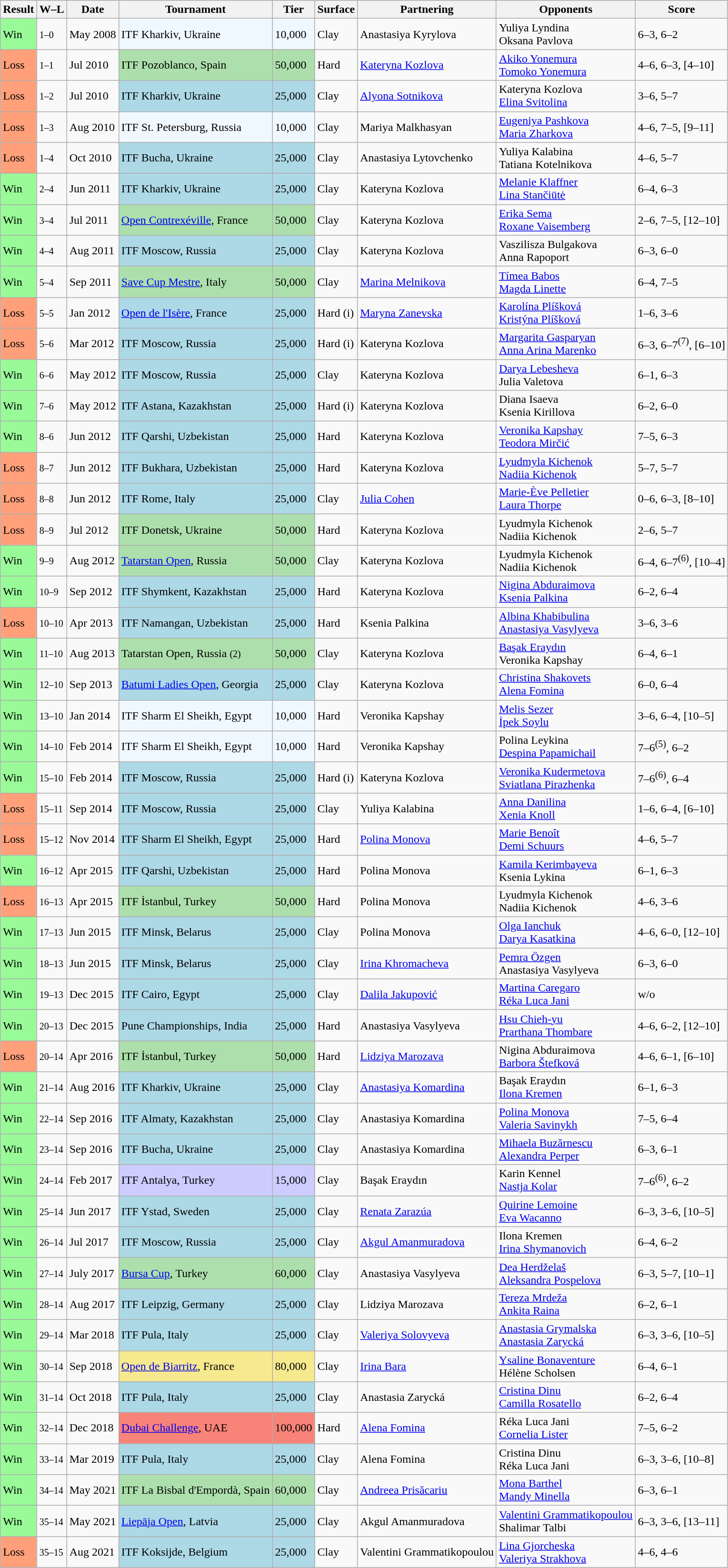<table class="sortable wikitable">
<tr>
<th>Result</th>
<th class="unsortable">W–L</th>
<th>Date</th>
<th>Tournament</th>
<th>Tier</th>
<th>Surface</th>
<th>Partnering</th>
<th>Opponents</th>
<th class="unsortable">Score</th>
</tr>
<tr>
<td style="background:#98fb98;">Win</td>
<td><small>1–0</small></td>
<td>May 2008</td>
<td style="background:#f0f8ff;">ITF Kharkiv, Ukraine</td>
<td style="background:#f0f8ff;">10,000</td>
<td>Clay</td>
<td> Anastasiya Kyrylova</td>
<td> Yuliya Lyndina <br>  Oksana Pavlova</td>
<td>6–3, 6–2</td>
</tr>
<tr>
<td bgcolor="FFA07A">Loss</td>
<td><small>1–1</small></td>
<td>Jul 2010</td>
<td style="background:#addfad;">ITF Pozoblanco, Spain</td>
<td style="background:#addfad;">50,000</td>
<td>Hard</td>
<td> <a href='#'>Kateryna Kozlova</a></td>
<td> <a href='#'>Akiko Yonemura</a> <br>  <a href='#'>Tomoko Yonemura</a></td>
<td>4–6, 6–3, [4–10]</td>
</tr>
<tr>
<td bgcolor="FFA07A">Loss</td>
<td><small>1–2</small></td>
<td>Jul 2010</td>
<td style="background:lightblue;">ITF Kharkiv, Ukraine</td>
<td style="background:lightblue;">25,000</td>
<td>Clay</td>
<td> <a href='#'>Alyona Sotnikova</a></td>
<td> Kateryna Kozlova <br>  <a href='#'>Elina Svitolina</a></td>
<td>3–6, 5–7</td>
</tr>
<tr>
<td bgcolor="FFA07A">Loss</td>
<td><small>1–3</small></td>
<td>Aug 2010</td>
<td style="background:#f0f8ff;">ITF St. Petersburg, Russia</td>
<td style="background:#f0f8ff;">10,000</td>
<td>Clay</td>
<td> Mariya Malkhasyan</td>
<td> <a href='#'>Eugeniya Pashkova</a> <br>  <a href='#'>Maria Zharkova</a></td>
<td>4–6, 7–5, [9–11]</td>
</tr>
<tr>
<td bgcolor="FFA07A">Loss</td>
<td><small>1–4</small></td>
<td>Oct 2010</td>
<td style="background:lightblue;">ITF Bucha, Ukraine</td>
<td style="background:lightblue;">25,000</td>
<td>Clay</td>
<td> Anastasiya Lytovchenko</td>
<td> Yuliya Kalabina <br>  Tatiana Kotelnikova</td>
<td>4–6, 5–7</td>
</tr>
<tr>
<td style="background:#98fb98;">Win</td>
<td><small>2–4</small></td>
<td>Jun 2011</td>
<td style="background:lightblue;">ITF Kharkiv, Ukraine</td>
<td style="background:lightblue;">25,000</td>
<td>Clay</td>
<td> Kateryna Kozlova</td>
<td> <a href='#'>Melanie Klaffner</a> <br>  <a href='#'>Lina Stančiūtė</a></td>
<td>6–4, 6–3</td>
</tr>
<tr>
<td style="background:#98fb98;">Win</td>
<td><small>3–4</small></td>
<td>Jul 2011</td>
<td style="background:#addfad;"><a href='#'>Open Contrexéville</a>, France</td>
<td style="background:#addfad;">50,000</td>
<td>Clay</td>
<td> Kateryna Kozlova</td>
<td> <a href='#'>Erika Sema</a> <br>  <a href='#'>Roxane Vaisemberg</a></td>
<td>2–6, 7–5, [12–10]</td>
</tr>
<tr>
<td style="background:#98fb98;">Win</td>
<td><small>4–4</small></td>
<td>Aug 2011</td>
<td style="background:lightblue;">ITF Moscow, Russia</td>
<td style="background:lightblue;">25,000</td>
<td>Clay</td>
<td> Kateryna Kozlova</td>
<td> Vaszilisza Bulgakova <br>  Anna Rapoport</td>
<td>6–3, 6–0</td>
</tr>
<tr>
<td style="background:#98fb98;">Win</td>
<td><small>5–4</small></td>
<td>Sep 2011</td>
<td style="background:#addfad;"><a href='#'>Save Cup Mestre</a>, Italy</td>
<td style="background:#addfad;">50,000</td>
<td>Clay</td>
<td> <a href='#'>Marina Melnikova</a></td>
<td> <a href='#'>Tímea Babos</a> <br>  <a href='#'>Magda Linette</a></td>
<td>6–4, 7–5</td>
</tr>
<tr>
<td bgcolor="FFA07A">Loss</td>
<td><small>5–5</small></td>
<td>Jan 2012</td>
<td style="background:lightblue;"><a href='#'>Open de l'Isère</a>, France</td>
<td style="background:lightblue;">25,000</td>
<td>Hard (i)</td>
<td> <a href='#'>Maryna Zanevska</a></td>
<td> <a href='#'>Karolína Plíšková</a> <br>  <a href='#'>Kristýna Plíšková</a></td>
<td>1–6, 3–6</td>
</tr>
<tr>
<td bgcolor="FFA07A">Loss</td>
<td><small>5–6</small></td>
<td>Mar 2012</td>
<td style="background:lightblue;">ITF Moscow, Russia</td>
<td style="background:lightblue;">25,000</td>
<td>Hard (i)</td>
<td> Kateryna Kozlova</td>
<td> <a href='#'>Margarita Gasparyan</a> <br>  <a href='#'>Anna Arina Marenko</a></td>
<td>6–3, 6–7<sup>(7)</sup>, [6–10]</td>
</tr>
<tr>
<td style="background:#98fb98;">Win</td>
<td><small>6–6</small></td>
<td>May 2012</td>
<td style="background:lightblue;">ITF Moscow, Russia</td>
<td style="background:lightblue;">25,000</td>
<td>Clay</td>
<td> Kateryna Kozlova</td>
<td> <a href='#'>Darya Lebesheva</a> <br>  Julia Valetova</td>
<td>6–1, 6–3</td>
</tr>
<tr>
<td style="background:#98fb98;">Win</td>
<td><small>7–6</small></td>
<td>May 2012</td>
<td style="background:lightblue;">ITF Astana, Kazakhstan</td>
<td style="background:lightblue;">25,000</td>
<td>Hard (i)</td>
<td> Kateryna Kozlova</td>
<td> Diana Isaeva <br>  Ksenia Kirillova</td>
<td>6–2, 6–0</td>
</tr>
<tr>
<td style="background:#98fb98;">Win</td>
<td><small>8–6</small></td>
<td>Jun 2012</td>
<td style="background:lightblue;">ITF Qarshi, Uzbekistan</td>
<td style="background:lightblue;">25,000</td>
<td>Hard</td>
<td> Kateryna Kozlova</td>
<td> <a href='#'>Veronika Kapshay</a> <br>  <a href='#'>Teodora Mirčić</a></td>
<td>7–5, 6–3</td>
</tr>
<tr>
<td bgcolor="FFA07A">Loss</td>
<td><small>8–7</small></td>
<td>Jun 2012</td>
<td style="background:lightblue;">ITF Bukhara, Uzbekistan</td>
<td style="background:lightblue;">25,000</td>
<td>Hard</td>
<td> Kateryna Kozlova</td>
<td> <a href='#'>Lyudmyla Kichenok</a> <br>  <a href='#'>Nadiia Kichenok</a></td>
<td>5–7, 5–7</td>
</tr>
<tr>
<td bgcolor="FFA07A">Loss</td>
<td><small>8–8</small></td>
<td>Jun 2012</td>
<td style="background:lightblue;">ITF Rome, Italy</td>
<td style="background:lightblue;">25,000</td>
<td>Clay</td>
<td> <a href='#'>Julia Cohen</a></td>
<td> <a href='#'>Marie-Ève Pelletier</a> <br>  <a href='#'>Laura Thorpe</a></td>
<td>0–6, 6–3, [8–10]</td>
</tr>
<tr>
<td bgcolor="FFA07A">Loss</td>
<td><small>8–9</small></td>
<td>Jul 2012</td>
<td style="background:#addfad;">ITF Donetsk, Ukraine</td>
<td style="background:#addfad;">50,000</td>
<td>Hard</td>
<td> Kateryna Kozlova</td>
<td> Lyudmyla Kichenok <br>  Nadiia Kichenok</td>
<td>2–6, 5–7</td>
</tr>
<tr>
<td style="background:#98fb98;">Win</td>
<td><small>9–9</small></td>
<td>Aug 2012</td>
<td style="background:#addfad;"><a href='#'>Tatarstan Open</a>, Russia</td>
<td style="background:#addfad;">50,000</td>
<td>Clay</td>
<td> Kateryna Kozlova</td>
<td> Lyudmyla Kichenok <br>  Nadiia Kichenok</td>
<td>6–4, 6–7<sup>(6)</sup>, [10–4]</td>
</tr>
<tr>
<td style="background:#98fb98;">Win</td>
<td><small>10–9</small></td>
<td>Sep 2012</td>
<td style="background:lightblue;">ITF Shymkent, Kazakhstan</td>
<td style="background:lightblue;">25,000</td>
<td>Hard</td>
<td> Kateryna Kozlova</td>
<td> <a href='#'>Nigina Abduraimova</a> <br>  <a href='#'>Ksenia Palkina</a></td>
<td>6–2, 6–4</td>
</tr>
<tr>
<td bgcolor="FFA07A">Loss</td>
<td><small>10–10</small></td>
<td>Apr 2013</td>
<td style="background:lightblue;">ITF Namangan, Uzbekistan</td>
<td style="background:lightblue;">25,000</td>
<td>Hard</td>
<td> Ksenia Palkina</td>
<td> <a href='#'>Albina Khabibulina</a> <br>  <a href='#'>Anastasiya Vasylyeva</a></td>
<td>3–6, 3–6</td>
</tr>
<tr>
<td style="background:#98fb98;">Win</td>
<td><small>11–10</small></td>
<td>Aug 2013</td>
<td style="background:#addfad;">Tatarstan Open, Russia <small>(2)</small></td>
<td style="background:#addfad;">50,000</td>
<td>Clay</td>
<td> Kateryna Kozlova</td>
<td> <a href='#'>Başak Eraydın</a> <br>  Veronika Kapshay</td>
<td>6–4, 6–1</td>
</tr>
<tr>
<td style="background:#98fb98;">Win</td>
<td><small>12–10</small></td>
<td>Sep 2013</td>
<td style="background:lightblue;"><a href='#'>Batumi Ladies Open</a>, Georgia</td>
<td style="background:lightblue;">25,000</td>
<td>Clay</td>
<td> Kateryna Kozlova</td>
<td> <a href='#'>Christina Shakovets</a> <br>  <a href='#'>Alena Fomina</a></td>
<td>6–0, 6–4</td>
</tr>
<tr>
<td style="background:#98fb98;">Win</td>
<td><small>13–10</small></td>
<td>Jan 2014</td>
<td style="background:#f0f8ff;">ITF Sharm El Sheikh, Egypt</td>
<td style="background:#f0f8ff;">10,000</td>
<td>Hard</td>
<td> Veronika Kapshay</td>
<td> <a href='#'>Melis Sezer</a> <br>  <a href='#'>İpek Soylu</a></td>
<td>3–6, 6–4, [10–5]</td>
</tr>
<tr>
<td style="background:#98fb98;">Win</td>
<td><small>14–10</small></td>
<td>Feb 2014</td>
<td style="background:#f0f8ff;">ITF Sharm El Sheikh, Egypt</td>
<td style="background:#f0f8ff;">10,000</td>
<td>Hard</td>
<td> Veronika Kapshay</td>
<td> Polina Leykina <br>  <a href='#'>Despina Papamichail</a></td>
<td>7–6<sup>(5)</sup>, 6–2</td>
</tr>
<tr>
<td style="background:#98fb98;">Win</td>
<td><small>15–10</small></td>
<td>Feb 2014</td>
<td style="background:lightblue;">ITF Moscow, Russia</td>
<td style="background:lightblue;">25,000</td>
<td>Hard (i)</td>
<td> Kateryna Kozlova</td>
<td> <a href='#'>Veronika Kudermetova</a> <br>  <a href='#'>Sviatlana Pirazhenka</a></td>
<td>7–6<sup>(6)</sup>, 6–4</td>
</tr>
<tr>
<td bgcolor="FFA07A">Loss</td>
<td><small>15–11</small></td>
<td>Sep 2014</td>
<td style="background:lightblue;">ITF Moscow, Russia</td>
<td style="background:lightblue;">25,000</td>
<td>Clay</td>
<td> Yuliya Kalabina</td>
<td> <a href='#'>Anna Danilina</a> <br>  <a href='#'>Xenia Knoll</a></td>
<td>1–6, 6–4, [6–10]</td>
</tr>
<tr>
<td bgcolor="FFA07A">Loss</td>
<td><small>15–12</small></td>
<td>Nov 2014</td>
<td style="background:lightblue;">ITF Sharm El Sheikh, Egypt</td>
<td style="background:lightblue;">25,000</td>
<td>Hard</td>
<td> <a href='#'>Polina Monova</a></td>
<td> <a href='#'>Marie Benoît</a> <br>  <a href='#'>Demi Schuurs</a></td>
<td>4–6, 5–7</td>
</tr>
<tr>
<td style="background:#98fb98;">Win</td>
<td><small>16–12</small></td>
<td>Apr 2015</td>
<td style="background:lightblue;">ITF Qarshi, Uzbekistan</td>
<td style="background:lightblue;">25,000</td>
<td>Hard</td>
<td> Polina Monova</td>
<td> <a href='#'>Kamila Kerimbayeva</a> <br>  Ksenia Lykina</td>
<td>6–1, 6–3</td>
</tr>
<tr>
<td bgcolor="FFA07A">Loss</td>
<td><small>16–13</small></td>
<td>Apr 2015</td>
<td style="background:#addfad;">ITF İstanbul, Turkey</td>
<td style="background:#addfad;">50,000</td>
<td>Hard</td>
<td> Polina Monova</td>
<td> Lyudmyla Kichenok <br>  Nadiia Kichenok</td>
<td>4–6, 3–6</td>
</tr>
<tr>
<td style="background:#98fb98;">Win</td>
<td><small>17–13</small></td>
<td>Jun 2015</td>
<td style="background:lightblue;">ITF Minsk, Belarus</td>
<td style="background:lightblue;">25,000</td>
<td>Clay</td>
<td> Polina Monova</td>
<td> <a href='#'>Olga Ianchuk</a> <br>  <a href='#'>Darya Kasatkina</a></td>
<td>4–6, 6–0, [12–10]</td>
</tr>
<tr>
<td style="background:#98fb98;">Win</td>
<td><small>18–13</small></td>
<td>Jun 2015</td>
<td style="background:lightblue;">ITF Minsk, Belarus</td>
<td style="background:lightblue;">25,000</td>
<td>Clay</td>
<td> <a href='#'>Irina Khromacheva</a></td>
<td> <a href='#'>Pemra Özgen</a> <br>  Anastasiya Vasylyeva</td>
<td>6–3, 6–0</td>
</tr>
<tr>
<td style="background:#98fb98;">Win</td>
<td><small>19–13</small></td>
<td>Dec 2015</td>
<td style="background:lightblue;">ITF Cairo, Egypt</td>
<td style="background:lightblue;">25,000</td>
<td>Clay</td>
<td> <a href='#'>Dalila Jakupović</a></td>
<td> <a href='#'>Martina Caregaro</a> <br>  <a href='#'>Réka Luca Jani</a></td>
<td>w/o</td>
</tr>
<tr>
<td style="background:#98fb98;">Win</td>
<td><small>20–13</small></td>
<td>Dec 2015</td>
<td style="background:lightblue;">Pune Championships, India</td>
<td style="background:lightblue;">25,000</td>
<td>Hard</td>
<td> Anastasiya Vasylyeva</td>
<td> <a href='#'>Hsu Chieh-yu</a> <br>  <a href='#'>Prarthana Thombare</a></td>
<td>4–6, 6–2, [12–10]</td>
</tr>
<tr>
<td bgcolor="FFA07A">Loss</td>
<td><small>20–14</small></td>
<td>Apr 2016</td>
<td style="background:#addfad;">ITF İstanbul, Turkey</td>
<td style="background:#addfad;">50,000</td>
<td>Hard</td>
<td> <a href='#'>Lidziya Marozava</a></td>
<td> Nigina Abduraimova <br>  <a href='#'>Barbora Štefková</a></td>
<td>4–6, 6–1, [6–10]</td>
</tr>
<tr>
<td style="background:#98fb98;">Win</td>
<td><small>21–14</small></td>
<td>Aug 2016</td>
<td style="background:lightblue;">ITF Kharkiv, Ukraine</td>
<td style="background:lightblue;">25,000</td>
<td>Clay</td>
<td> <a href='#'>Anastasiya Komardina</a></td>
<td> Başak Eraydın <br>  <a href='#'>Ilona Kremen</a></td>
<td>6–1, 6–3</td>
</tr>
<tr>
<td style="background:#98fb98;">Win</td>
<td><small>22–14</small></td>
<td>Sep 2016</td>
<td style="background:lightblue;">ITF Almaty, Kazakhstan</td>
<td style="background:lightblue;">25,000</td>
<td>Clay</td>
<td> Anastasiya Komardina</td>
<td> <a href='#'>Polina Monova</a> <br>  <a href='#'>Valeria Savinykh</a></td>
<td>7–5, 6–4</td>
</tr>
<tr>
<td style="background:#98fb98;">Win</td>
<td><small>23–14</small></td>
<td>Sep 2016</td>
<td style="background:lightblue;">ITF Bucha, Ukraine</td>
<td style="background:lightblue;">25,000</td>
<td>Clay</td>
<td> Anastasiya Komardina</td>
<td> <a href='#'>Mihaela Buzărnescu</a> <br>  <a href='#'>Alexandra Perper</a></td>
<td>6–3, 6–1</td>
</tr>
<tr>
<td style="background:#98fb98;">Win</td>
<td><small>24–14</small></td>
<td>Feb 2017</td>
<td style="background:#ccccff;">ITF Antalya, Turkey</td>
<td style="background:#ccccff;">15,000</td>
<td>Clay</td>
<td> Başak Eraydın</td>
<td> Karin Kennel <br>  <a href='#'>Nastja Kolar</a></td>
<td>7–6<sup>(6)</sup>, 6–2</td>
</tr>
<tr>
<td style="background:#98fb98;">Win</td>
<td><small>25–14</small></td>
<td>Jun 2017</td>
<td style="background:lightblue;">ITF Ystad, Sweden</td>
<td style="background:lightblue;">25,000</td>
<td>Clay</td>
<td> <a href='#'>Renata Zarazúa</a></td>
<td> <a href='#'>Quirine Lemoine</a> <br>  <a href='#'>Eva Wacanno</a></td>
<td>6–3, 3–6, [10–5]</td>
</tr>
<tr>
<td style="background:#98fb98;">Win</td>
<td><small>26–14</small></td>
<td>Jul 2017</td>
<td style="background:lightblue;">ITF Moscow, Russia</td>
<td style="background:lightblue;">25,000</td>
<td>Clay</td>
<td> <a href='#'>Akgul Amanmuradova</a></td>
<td> Ilona Kremen <br>  <a href='#'>Irina Shymanovich</a></td>
<td>6–4, 6–2</td>
</tr>
<tr>
<td style="background:#98fb98;">Win</td>
<td><small>27–14</small></td>
<td>July 2017</td>
<td style="background:#addfad;"><a href='#'>Bursa Cup</a>, Turkey</td>
<td style="background:#addfad;">60,000</td>
<td>Clay</td>
<td> Anastasiya Vasylyeva</td>
<td> <a href='#'>Dea Herdželaš</a> <br>  <a href='#'>Aleksandra Pospelova</a></td>
<td>6–3, 5–7, [10–1]</td>
</tr>
<tr>
<td style="background:#98fb98;">Win</td>
<td><small>28–14</small></td>
<td>Aug 2017</td>
<td style="background:lightblue;">ITF Leipzig, Germany</td>
<td style="background:lightblue;">25,000</td>
<td>Clay</td>
<td> Lidziya Marozava</td>
<td> <a href='#'>Tereza Mrdeža</a> <br>  <a href='#'>Ankita Raina</a></td>
<td>6–2, 6–1</td>
</tr>
<tr>
<td style="background:#98fb98;">Win</td>
<td><small>29–14</small></td>
<td>Mar 2018</td>
<td style="background:lightblue;">ITF Pula, Italy</td>
<td style="background:lightblue;">25,000</td>
<td>Clay</td>
<td> <a href='#'>Valeriya Solovyeva</a></td>
<td> <a href='#'>Anastasia Grymalska</a> <br>  <a href='#'>Anastasia Zarycká</a></td>
<td>6–3, 3–6, [10–5]</td>
</tr>
<tr>
<td style="background:#98fb98;">Win</td>
<td><small>30–14</small></td>
<td>Sep 2018</td>
<td style="background:#f7e98e;"><a href='#'>Open de Biarritz</a>, France</td>
<td style="background:#f7e98e;">80,000</td>
<td>Clay</td>
<td> <a href='#'>Irina Bara</a></td>
<td> <a href='#'>Ysaline Bonaventure</a> <br>  Hélène Scholsen</td>
<td>6–4, 6–1</td>
</tr>
<tr>
<td style="background:#98fb98;">Win</td>
<td><small>31–14</small></td>
<td>Oct 2018</td>
<td style="background:lightblue;">ITF Pula, Italy</td>
<td style="background:lightblue;">25,000</td>
<td>Clay</td>
<td> Anastasia Zarycká</td>
<td> <a href='#'>Cristina Dinu</a> <br>  <a href='#'>Camilla Rosatello</a></td>
<td>6–2, 6–4</td>
</tr>
<tr>
<td style="background:#98fb98;">Win</td>
<td><small>32–14</small></td>
<td>Dec 2018</td>
<td style="background:#f88379;"><a href='#'>Dubai Challenge</a>, UAE</td>
<td style="background:#f88379;">100,000</td>
<td>Hard</td>
<td> <a href='#'>Alena Fomina</a></td>
<td> Réka Luca Jani <br>  <a href='#'>Cornelia Lister</a></td>
<td>7–5, 6–2</td>
</tr>
<tr>
<td style="background:#98fb98;">Win</td>
<td><small>33–14</small></td>
<td>Mar 2019</td>
<td style="background:lightblue;">ITF Pula, Italy</td>
<td style="background:lightblue;">25,000</td>
<td>Clay</td>
<td> Alena Fomina</td>
<td> Cristina Dinu <br>  Réka Luca Jani</td>
<td>6–3, 3–6, [10–8]</td>
</tr>
<tr>
<td style="background:#98fb98;">Win</td>
<td><small>34–14</small></td>
<td>May 2021</td>
<td style="background:#addfad;">ITF La Bisbal d'Empordà, Spain</td>
<td style="background:#addfad;">60,000</td>
<td>Clay</td>
<td> <a href='#'>Andreea Prisăcariu</a></td>
<td> <a href='#'>Mona Barthel</a> <br>  <a href='#'>Mandy Minella</a></td>
<td>6–3, 6–1</td>
</tr>
<tr>
<td style="background:#98fb98;">Win</td>
<td><small>35–14</small></td>
<td>May 2021</td>
<td style="background:lightblue;"><a href='#'>Liepāja Open</a>, Latvia</td>
<td style="background:lightblue;">25,000</td>
<td>Clay</td>
<td> Akgul Amanmuradova</td>
<td> <a href='#'>Valentini Grammatikopoulou</a> <br>  Shalimar Talbi</td>
<td>6–3, 3–6, [13–11]</td>
</tr>
<tr>
<td bgcolor=ffa07a>Loss</td>
<td><small>35–15</small></td>
<td>Aug 2021</td>
<td style="background:lightblue;">ITF Koksijde, Belgium</td>
<td style="background:lightblue;">25,000</td>
<td>Clay</td>
<td> Valentini Grammatikopoulou</td>
<td> <a href='#'>Lina Gjorcheska</a> <br>  <a href='#'>Valeriya Strakhova</a></td>
<td>4–6, 4–6</td>
</tr>
</table>
